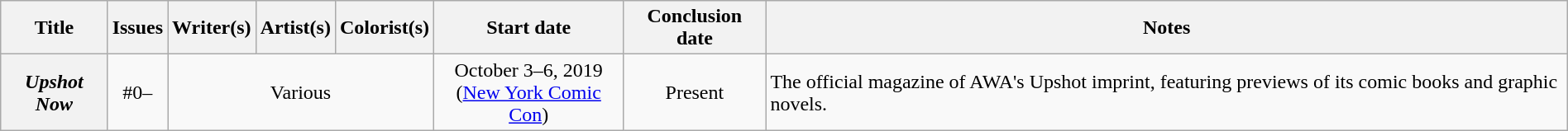<table class="wikitable sortable collapsible" style="margin:1em auto 1em auto;">
<tr>
<th scope="col">Title</th>
<th scope="col">Issues</th>
<th scope="col">Writer(s)</th>
<th scope="col">Artist(s)</th>
<th scope="col">Colorist(s)</th>
<th scope="col">Start date</th>
<th scope="col">Conclusion date</th>
<th scope="col">Notes</th>
</tr>
<tr>
<th scope="row"><em>Upshot Now</em></th>
<td align="center">#0–</td>
<td colspan="3" align="center">Various</td>
<td align="center">October 3–6, 2019 <br> (<a href='#'>New York Comic Con</a>)</td>
<td align="center">Present</td>
<td>The official magazine of AWA's Upshot imprint, featuring previews of its comic books and graphic novels.</td>
</tr>
</table>
